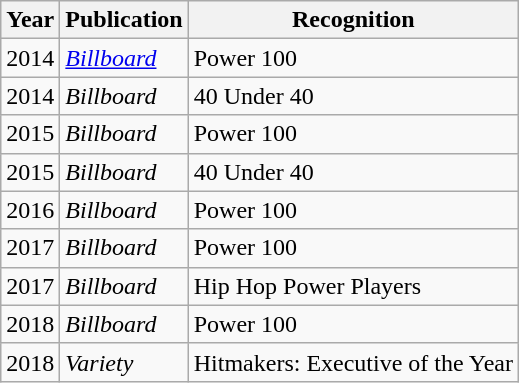<table class="wikitable">
<tr>
<th>Year</th>
<th>Publication</th>
<th>Recognition</th>
</tr>
<tr>
<td>2014</td>
<td><em><a href='#'>Billboard</a></em></td>
<td>Power 100</td>
</tr>
<tr>
<td>2014</td>
<td><em>Billboard</em></td>
<td>40 Under 40</td>
</tr>
<tr>
<td>2015</td>
<td><em>Billboard</em></td>
<td>Power 100</td>
</tr>
<tr>
<td>2015</td>
<td><em>Billboard</em></td>
<td>40 Under 40</td>
</tr>
<tr>
<td>2016</td>
<td><em>Billboard</em></td>
<td>Power 100</td>
</tr>
<tr>
<td>2017</td>
<td><em>Billboard</em></td>
<td>Power 100</td>
</tr>
<tr>
<td>2017</td>
<td><em>Billboard</em></td>
<td>Hip Hop Power Players</td>
</tr>
<tr>
<td>2018</td>
<td><em>Billboard</em></td>
<td>Power 100</td>
</tr>
<tr>
<td>2018</td>
<td><em>Variety</em></td>
<td>Hitmakers: Executive of the Year</td>
</tr>
</table>
